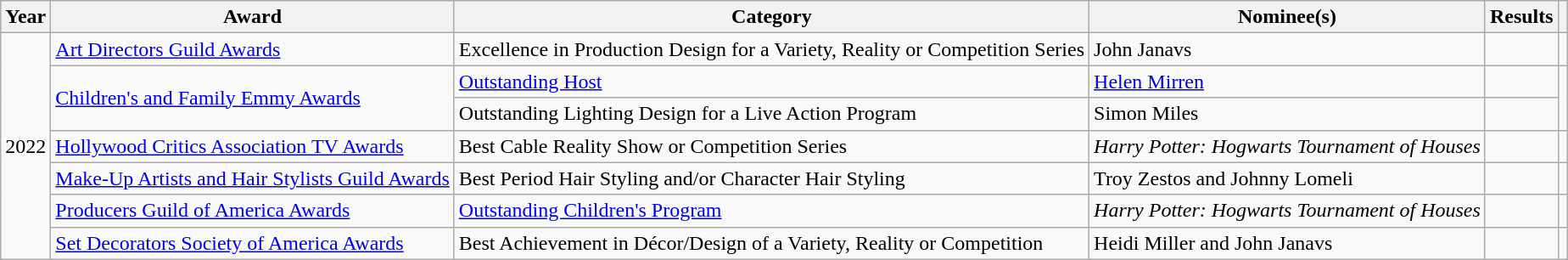<table class="wikitable plainrowheaders sortable">
<tr>
<th scope="col">Year</th>
<th scope="col">Award</th>
<th scope="col">Category</th>
<th scope="col">Nominee(s)</th>
<th scope="col">Results</th>
<th scope="col" class="unsortable"></th>
</tr>
<tr>
<td rowspan="7">2022</td>
<td><a href='#'>Art Directors Guild Awards</a></td>
<td>Excellence in Production Design for a Variety, Reality or Competition Series</td>
<td>John Janavs </td>
<td></td>
<td></td>
</tr>
<tr>
<td rowspan="2"><a href='#'>Children's and Family Emmy Awards</a></td>
<td><a href='#'>Outstanding Host</a></td>
<td><a href='#'>Helen Mirren</a></td>
<td></td>
<td rowspan="2"></td>
</tr>
<tr>
<td>Outstanding Lighting Design for a Live Action Program</td>
<td>Simon Miles</td>
<td></td>
</tr>
<tr>
<td><a href='#'>Hollywood Critics Association TV Awards</a></td>
<td>Best Cable Reality Show or Competition Series</td>
<td><em>Harry Potter: Hogwarts Tournament of Houses</em></td>
<td></td>
<td></td>
</tr>
<tr>
<td><a href='#'>Make-Up Artists and Hair Stylists Guild Awards</a></td>
<td>Best Period Hair Styling and/or Character Hair Styling</td>
<td>Troy Zestos and Johnny Lomeli</td>
<td></td>
<td></td>
</tr>
<tr>
<td><a href='#'>Producers Guild of America Awards</a></td>
<td><a href='#'>Outstanding Children's Program</a></td>
<td><em>Harry Potter: Hogwarts Tournament of Houses</em></td>
<td></td>
<td></td>
</tr>
<tr>
<td><a href='#'>Set Decorators Society of America Awards</a></td>
<td>Best Achievement in Décor/Design of a Variety, Reality or Competition</td>
<td>Heidi Miller and John Janavs</td>
<td></td>
<td></td>
</tr>
</table>
